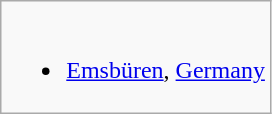<table class="wikitable">
<tr valign="top">
<td><br><ul><li> <a href='#'>Emsbüren</a>, <a href='#'>Germany</a></li></ul></td>
</tr>
</table>
